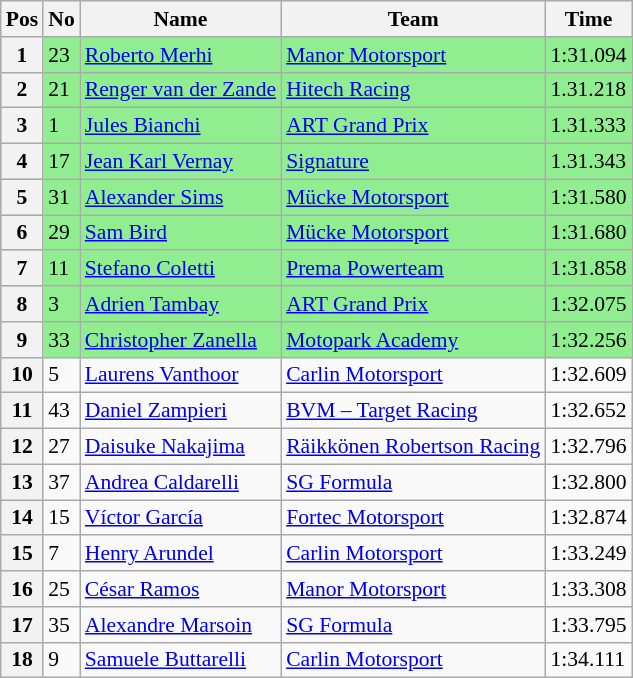<table class="wikitable" style="font-size: 90%">
<tr>
<th>Pos</th>
<th>No</th>
<th>Name</th>
<th>Team</th>
<th>Time</th>
</tr>
<tr style="background:lightgreen;">
<th>1</th>
<td>23</td>
<td> <a href='#'>Roberto Merhi</a></td>
<td><a href='#'>Manor Motorsport</a></td>
<td>1:31.094</td>
</tr>
<tr style="background:lightgreen;">
<th>2</th>
<td>21</td>
<td> <a href='#'>Renger van der Zande</a></td>
<td><a href='#'>Hitech Racing</a></td>
<td>1.31.218</td>
</tr>
<tr style="background:lightgreen;">
<th>3</th>
<td>1</td>
<td> <a href='#'>Jules Bianchi</a></td>
<td><a href='#'>ART Grand Prix</a></td>
<td>1.31.333</td>
</tr>
<tr style="background:lightgreen;">
<th>4</th>
<td>17</td>
<td> <a href='#'>Jean Karl Vernay</a></td>
<td><a href='#'>Signature</a></td>
<td>1.31.343</td>
</tr>
<tr style="background:lightgreen;">
<th>5</th>
<td>31</td>
<td> <a href='#'>Alexander Sims</a></td>
<td><a href='#'>Mücke Motorsport</a></td>
<td>1:31.580</td>
</tr>
<tr style="background:lightgreen;">
<th>6</th>
<td>29</td>
<td> <a href='#'>Sam Bird</a></td>
<td><a href='#'>Mücke Motorsport</a></td>
<td>1:31.680</td>
</tr>
<tr style="background:lightgreen;">
<th>7</th>
<td>11</td>
<td> <a href='#'>Stefano Coletti</a></td>
<td><a href='#'>Prema Powerteam</a></td>
<td>1:31.858</td>
</tr>
<tr style="background:lightgreen;">
<th>8</th>
<td>3</td>
<td> <a href='#'>Adrien Tambay</a></td>
<td><a href='#'>ART Grand Prix</a></td>
<td>1:32.075</td>
</tr>
<tr style="background:lightgreen;">
<th>9</th>
<td>33</td>
<td> <a href='#'>Christopher Zanella</a></td>
<td><a href='#'>Motopark Academy</a></td>
<td>1:32.256</td>
</tr>
<tr>
<th>10</th>
<td>5</td>
<td> <a href='#'>Laurens Vanthoor</a></td>
<td><a href='#'>Carlin Motorsport</a></td>
<td>1:32.609</td>
</tr>
<tr>
<th>11</th>
<td>43</td>
<td> <a href='#'>Daniel Zampieri</a></td>
<td><a href='#'>BVM – Target Racing</a></td>
<td>1:32.652</td>
</tr>
<tr>
<th>12</th>
<td>27</td>
<td> <a href='#'>Daisuke Nakajima</a></td>
<td><a href='#'>Räikkönen Robertson Racing</a></td>
<td>1:32.796</td>
</tr>
<tr>
<th>13</th>
<td>37</td>
<td> <a href='#'>Andrea Caldarelli</a></td>
<td><a href='#'>SG Formula</a></td>
<td>1:32.800</td>
</tr>
<tr>
<th>14</th>
<td>15</td>
<td> <a href='#'>Víctor García</a></td>
<td><a href='#'>Fortec Motorsport</a></td>
<td>1:32.874</td>
</tr>
<tr>
<th>15</th>
<td>7</td>
<td> <a href='#'>Henry Arundel</a></td>
<td><a href='#'>Carlin Motorsport</a></td>
<td>1:33.249</td>
</tr>
<tr>
<th>16</th>
<td>25</td>
<td> <a href='#'>César Ramos</a></td>
<td><a href='#'>Manor Motorsport</a></td>
<td>1:33.308</td>
</tr>
<tr>
<th>17</th>
<td>35</td>
<td> <a href='#'>Alexandre Marsoin</a></td>
<td><a href='#'>SG Formula</a></td>
<td>1:33.795</td>
</tr>
<tr>
<th>18</th>
<td>9</td>
<td> <a href='#'>Samuele Buttarelli</a></td>
<td><a href='#'>Carlin Motorsport</a></td>
<td>1:34.111</td>
</tr>
</table>
